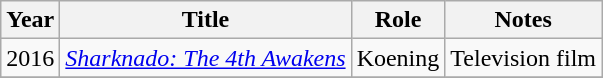<table class="wikitable sortable">
<tr>
<th>Year</th>
<th>Title</th>
<th>Role</th>
<th>Notes</th>
</tr>
<tr>
<td>2016</td>
<td><em><a href='#'>Sharknado: The 4th Awakens</a></em></td>
<td>Koening</td>
<td>Television film</td>
</tr>
<tr>
</tr>
</table>
